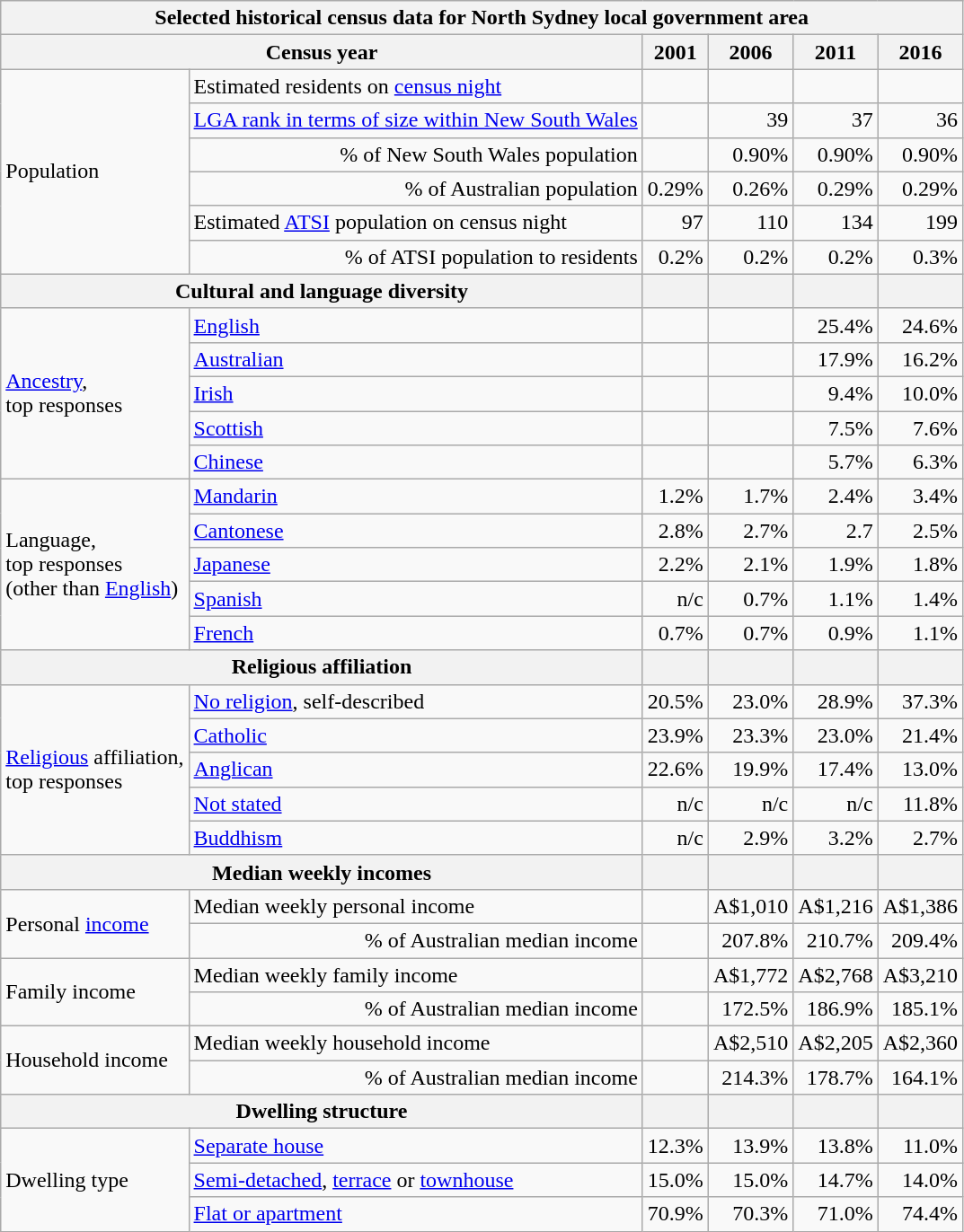<table class="wikitable">
<tr>
<th colspan=7>Selected historical census data for North Sydney local government area</th>
</tr>
<tr>
<th colspan=3>Census year</th>
<th>2001</th>
<th>2006</th>
<th>2011</th>
<th>2016</th>
</tr>
<tr>
<td rowspan=6 colspan="2">Population</td>
<td>Estimated residents on <a href='#'>census night</a></td>
<td align="right"></td>
<td align="right"></td>
<td align="right"></td>
<td align="right"></td>
</tr>
<tr>
<td align="right"><a href='#'>LGA rank in terms of size within New South Wales</a></td>
<td align="right"></td>
<td align="right">39</td>
<td align="right"> 37</td>
<td align="right"> 36</td>
</tr>
<tr>
<td align="right">% of New South Wales population</td>
<td align="right"></td>
<td align="right">0.90%</td>
<td align="right"> 0.90%</td>
<td align="right"> 0.90%</td>
</tr>
<tr>
<td align="right">% of Australian population</td>
<td align="right">0.29%</td>
<td align="right"> 0.26%</td>
<td align="right"> 0.29%</td>
<td align="right"> 0.29%</td>
</tr>
<tr>
<td>Estimated <a href='#'>ATSI</a> population on census night</td>
<td align="right">97</td>
<td align="right">110</td>
<td align="right">134</td>
<td align="right">199</td>
</tr>
<tr>
<td align="right">% of ATSI population to residents</td>
<td align="right">0.2%</td>
<td align="right"> 0.2%</td>
<td align="right"> 0.2%</td>
<td align="right"> 0.3%</td>
</tr>
<tr>
<th colspan=3>Cultural and language diversity</th>
<th></th>
<th></th>
<th></th>
<th></th>
</tr>
<tr>
<td rowspan=5 colspan=2><a href='#'>Ancestry</a>,<br>top responses</td>
<td><a href='#'>English</a></td>
<td align="right"></td>
<td align="right"></td>
<td align="right">25.4%</td>
<td align="right"> 24.6%</td>
</tr>
<tr>
<td><a href='#'>Australian</a></td>
<td align="right"></td>
<td align="right"></td>
<td align="right">17.9%</td>
<td align="right"> 16.2%</td>
</tr>
<tr>
<td><a href='#'>Irish</a></td>
<td align="right"></td>
<td align="right"></td>
<td align="right">9.4%</td>
<td align="right"> 10.0%</td>
</tr>
<tr>
<td><a href='#'>Scottish</a></td>
<td align="right"></td>
<td align="right"></td>
<td align="right">7.5%</td>
<td align="right"> 7.6%</td>
</tr>
<tr>
<td><a href='#'>Chinese</a></td>
<td align="right"></td>
<td align="right"></td>
<td align="right">5.7%</td>
<td align="right"> 6.3%</td>
</tr>
<tr>
<td rowspan=5 colspan=2>Language,<br>top responses<br>(other than <a href='#'>English</a>)</td>
<td><a href='#'>Mandarin</a></td>
<td align="right">1.2%</td>
<td align="right"> 1.7%</td>
<td align="right"> 2.4%</td>
<td align="right"> 3.4%</td>
</tr>
<tr>
<td><a href='#'>Cantonese</a></td>
<td align="right">2.8%</td>
<td align="right"> 2.7%</td>
<td align="right"> 2.7</td>
<td align="right"> 2.5%</td>
</tr>
<tr>
<td><a href='#'>Japanese</a></td>
<td align="right">2.2%</td>
<td align="right"> 2.1%</td>
<td align="right"> 1.9%</td>
<td align="right"> 1.8%</td>
</tr>
<tr>
<td><a href='#'>Spanish</a></td>
<td align="right">n/c</td>
<td align="right"> 0.7%</td>
<td align="right"> 1.1%</td>
<td align="right"> 1.4%</td>
</tr>
<tr>
<td><a href='#'>French</a></td>
<td align="right">0.7%</td>
<td align="right"> 0.7%</td>
<td align="right"> 0.9%</td>
<td align="right"> 1.1%</td>
</tr>
<tr>
<th colspan=3>Religious affiliation</th>
<th></th>
<th></th>
<th></th>
<th></th>
</tr>
<tr>
<td rowspan=5 colspan=2><a href='#'>Religious</a> affiliation,<br>top responses</td>
<td><a href='#'>No religion</a>, self-described</td>
<td align="right">20.5%</td>
<td align="right"> 23.0%</td>
<td align="right"> 28.9%</td>
<td align="right"> 37.3%</td>
</tr>
<tr>
<td><a href='#'>Catholic</a></td>
<td align="right">23.9%</td>
<td align="right"> 23.3%</td>
<td align="right"> 23.0%</td>
<td align="right"> 21.4%</td>
</tr>
<tr>
<td><a href='#'>Anglican</a></td>
<td align="right">22.6%</td>
<td align="right"> 19.9%</td>
<td align="right"> 17.4%</td>
<td align="right"> 13.0%</td>
</tr>
<tr>
<td><a href='#'>Not stated</a></td>
<td align="right">n/c</td>
<td align="right">n/c</td>
<td align="right">n/c</td>
<td align="right"> 11.8%</td>
</tr>
<tr>
<td><a href='#'>Buddhism</a></td>
<td align="right">n/c</td>
<td align="right"> 2.9%</td>
<td align="right"> 3.2%</td>
<td align="right"> 2.7%</td>
</tr>
<tr>
<th colspan=3>Median weekly incomes</th>
<th></th>
<th></th>
<th></th>
<th></th>
</tr>
<tr>
<td rowspan=2 colspan=2>Personal <a href='#'>income</a></td>
<td>Median weekly personal income</td>
<td align="right"></td>
<td align="right">A$1,010</td>
<td align="right">A$1,216</td>
<td align="right">A$1,386</td>
</tr>
<tr>
<td align="right">% of Australian median income</td>
<td align="right"></td>
<td align="right">207.8%</td>
<td align="right"> 210.7%</td>
<td align="right"> 209.4%</td>
</tr>
<tr>
<td rowspan=2 colspan=2>Family income</td>
<td>Median weekly family income</td>
<td align="right"></td>
<td align="right">A$1,772</td>
<td align="right">A$2,768</td>
<td align="right">A$3,210</td>
</tr>
<tr>
<td align="right">% of Australian median income</td>
<td align="right"></td>
<td align="right">172.5%</td>
<td align="right"> 186.9%</td>
<td align="right"> 185.1%</td>
</tr>
<tr>
<td rowspan=2 colspan=2>Household income</td>
<td>Median weekly household income</td>
<td align="right"></td>
<td align="right">A$2,510</td>
<td align="right">A$2,205</td>
<td align="right">A$2,360</td>
</tr>
<tr>
<td align="right">% of Australian median income</td>
<td align="right"></td>
<td align="right">214.3%</td>
<td align="right"> 178.7%</td>
<td align="right"> 164.1%</td>
</tr>
<tr>
<th colspan=3>Dwelling structure</th>
<th></th>
<th></th>
<th></th>
<th></th>
</tr>
<tr>
<td rowspan=4 colspan=2>Dwelling type</td>
<td><a href='#'>Separate house</a></td>
<td align="right">12.3%</td>
<td align="right"> 13.9%</td>
<td align="right"> 13.8%</td>
<td align="right"> 11.0%</td>
</tr>
<tr>
<td><a href='#'>Semi-detached</a>, <a href='#'>terrace</a> or <a href='#'>townhouse</a></td>
<td align="right">15.0%</td>
<td align="right"> 15.0%</td>
<td align="right"> 14.7%</td>
<td align="right"> 14.0%</td>
</tr>
<tr>
<td><a href='#'>Flat or apartment</a></td>
<td align="right">70.9%</td>
<td align="right"> 70.3%</td>
<td align="right"> 71.0%</td>
<td align="right"> 74.4%</td>
</tr>
</table>
